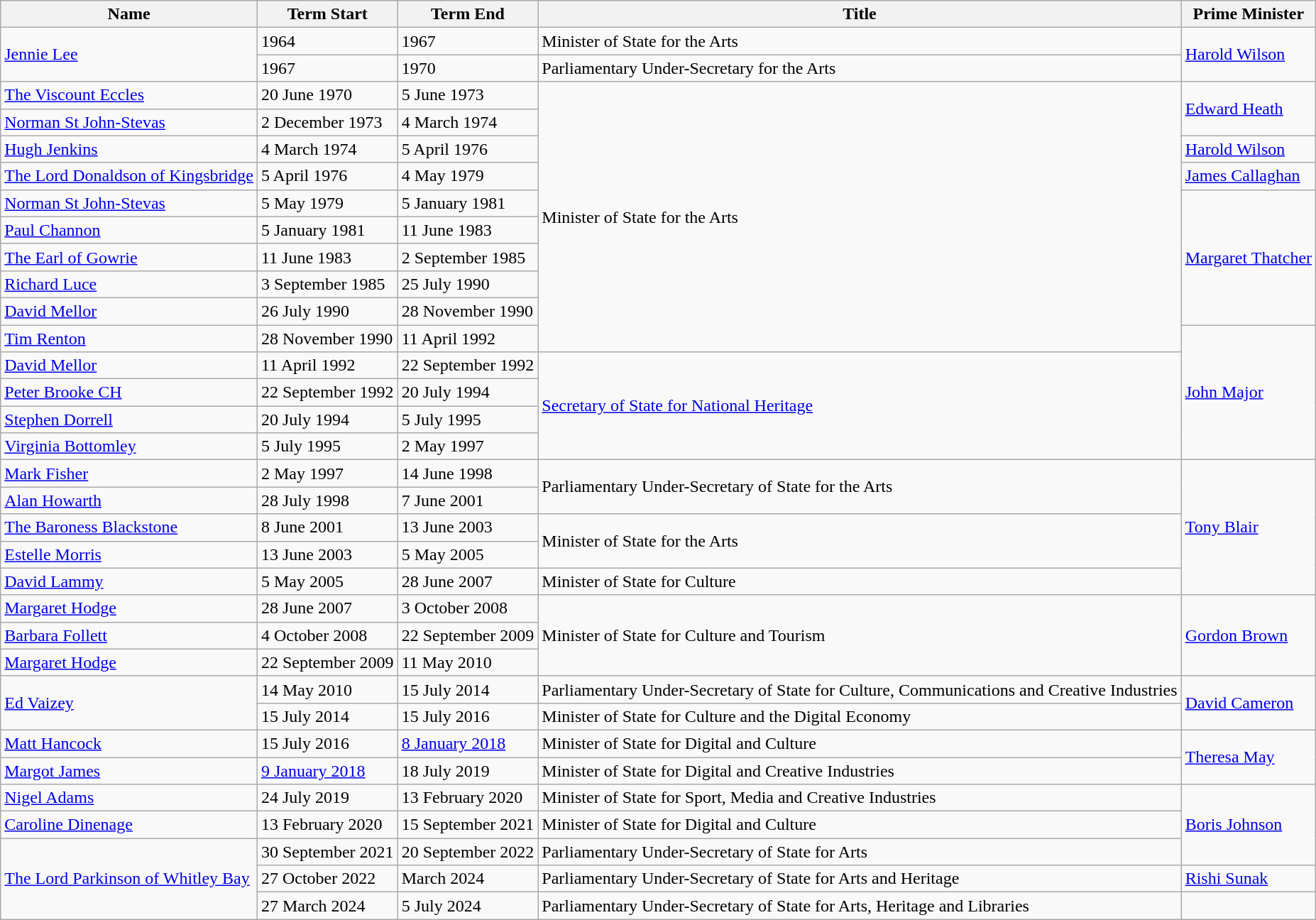<table class="wikitable">
<tr>
<th>Name</th>
<th>Term Start</th>
<th>Term End</th>
<th>Title</th>
<th>Prime Minister</th>
</tr>
<tr>
<td rowspan="2"><a href='#'>Jennie Lee</a></td>
<td>1964</td>
<td>1967</td>
<td>Minister of State for the Arts</td>
<td rowspan="2"><a href='#'>Harold Wilson</a></td>
</tr>
<tr>
<td>1967</td>
<td>1970</td>
<td>Parliamentary Under-Secretary for the Arts</td>
</tr>
<tr>
<td><a href='#'>The Viscount Eccles</a></td>
<td>20 June 1970</td>
<td>5 June 1973</td>
<td rowspan="10">Minister of State for the Arts</td>
<td rowspan="2"><a href='#'>Edward Heath</a></td>
</tr>
<tr>
<td><a href='#'>Norman St John-Stevas</a></td>
<td>2 December 1973</td>
<td>4 March 1974</td>
</tr>
<tr>
<td><a href='#'>Hugh Jenkins</a></td>
<td>4 March 1974</td>
<td>5 April 1976</td>
<td><a href='#'>Harold Wilson</a></td>
</tr>
<tr>
<td><a href='#'>The Lord Donaldson of Kingsbridge</a></td>
<td>5 April 1976</td>
<td>4 May 1979</td>
<td><a href='#'>James Callaghan</a></td>
</tr>
<tr>
<td><a href='#'>Norman St John-Stevas</a></td>
<td>5 May 1979</td>
<td>5 January 1981</td>
<td rowspan="5"><a href='#'>Margaret Thatcher</a></td>
</tr>
<tr>
<td><a href='#'>Paul Channon</a></td>
<td>5 January 1981</td>
<td>11 June 1983</td>
</tr>
<tr>
<td><a href='#'>The Earl of Gowrie</a></td>
<td>11 June 1983</td>
<td>2 September 1985</td>
</tr>
<tr>
<td><a href='#'>Richard Luce</a></td>
<td>3 September 1985</td>
<td>25 July 1990</td>
</tr>
<tr>
<td><a href='#'>David Mellor</a></td>
<td>26 July 1990</td>
<td>28 November 1990</td>
</tr>
<tr>
<td><a href='#'>Tim Renton</a></td>
<td>28 November 1990</td>
<td>11 April 1992</td>
<td rowspan="5"><a href='#'>John Major</a></td>
</tr>
<tr>
<td><a href='#'>David Mellor</a></td>
<td>11 April 1992</td>
<td>22 September 1992</td>
<td rowspan="4"><a href='#'>Secretary of State for National Heritage</a></td>
</tr>
<tr>
<td><a href='#'>Peter Brooke CH</a></td>
<td>22 September 1992</td>
<td>20 July 1994</td>
</tr>
<tr>
<td><a href='#'>Stephen Dorrell</a></td>
<td>20 July 1994</td>
<td>5 July 1995</td>
</tr>
<tr>
<td><a href='#'>Virginia Bottomley</a></td>
<td>5 July 1995</td>
<td>2 May 1997</td>
</tr>
<tr>
<td><a href='#'>Mark Fisher</a></td>
<td>2 May 1997</td>
<td>14 June 1998</td>
<td rowspan="2">Parliamentary Under-Secretary of State for the Arts</td>
<td rowspan="5"><a href='#'>Tony Blair</a></td>
</tr>
<tr>
<td><a href='#'>Alan Howarth</a></td>
<td>28 July 1998</td>
<td>7 June 2001</td>
</tr>
<tr>
<td><a href='#'>The Baroness Blackstone</a></td>
<td>8 June 2001</td>
<td>13 June 2003</td>
<td rowspan="2">Minister of State for the Arts</td>
</tr>
<tr>
<td><a href='#'>Estelle Morris</a></td>
<td>13 June 2003</td>
<td>5 May 2005</td>
</tr>
<tr>
<td><a href='#'>David Lammy</a></td>
<td>5 May 2005</td>
<td>28 June 2007</td>
<td>Minister of State for Culture</td>
</tr>
<tr>
<td><a href='#'>Margaret Hodge</a></td>
<td>28 June 2007</td>
<td>3 October 2008</td>
<td rowspan="3">Minister of State for Culture and Tourism</td>
<td rowspan="3"><a href='#'>Gordon Brown</a></td>
</tr>
<tr>
<td><a href='#'>Barbara Follett</a></td>
<td>4 October 2008</td>
<td>22 September 2009</td>
</tr>
<tr>
<td><a href='#'>Margaret Hodge</a></td>
<td>22 September 2009</td>
<td>11 May 2010</td>
</tr>
<tr>
<td rowspan="2"><a href='#'>Ed Vaizey</a></td>
<td>14 May 2010</td>
<td>15 July 2014</td>
<td>Parliamentary Under-Secretary of State for Culture, Communications and Creative Industries</td>
<td rowspan="2"><a href='#'>David Cameron</a></td>
</tr>
<tr>
<td>15 July 2014</td>
<td>15 July 2016</td>
<td>Minister of State for Culture and the Digital Economy</td>
</tr>
<tr>
<td><a href='#'>Matt Hancock</a></td>
<td>15 July 2016</td>
<td><a href='#'>8 January 2018</a></td>
<td>Minister of State for Digital and Culture</td>
<td rowspan="2"><a href='#'>Theresa May</a></td>
</tr>
<tr>
<td><a href='#'>Margot James</a></td>
<td><a href='#'>9 January 2018</a></td>
<td>18 July 2019</td>
<td>Minister of State for Digital and Creative Industries</td>
</tr>
<tr>
<td><a href='#'>Nigel Adams</a></td>
<td>24 July 2019</td>
<td>13 February 2020</td>
<td>Minister of State for Sport, Media and Creative Industries</td>
<td rowspan="3"><a href='#'>Boris Johnson</a></td>
</tr>
<tr>
<td><a href='#'>Caroline Dinenage</a></td>
<td>13 February 2020</td>
<td>15 September 2021</td>
<td>Minister of State for Digital and Culture</td>
</tr>
<tr>
<td rowspan="3"><a href='#'>The Lord Parkinson of Whitley Bay</a></td>
<td>30 September 2021</td>
<td>20 September 2022</td>
<td>Parliamentary Under-Secretary of State for Arts</td>
</tr>
<tr>
<td>27 October 2022</td>
<td>March 2024</td>
<td>Parliamentary Under-Secretary of State for Arts and Heritage</td>
<td><a href='#'>Rishi Sunak</a></td>
</tr>
<tr>
<td>27 March 2024</td>
<td>5 July 2024</td>
<td>Parliamentary Under-Secretary of State for Arts, Heritage and Libraries</td>
<td></td>
</tr>
</table>
